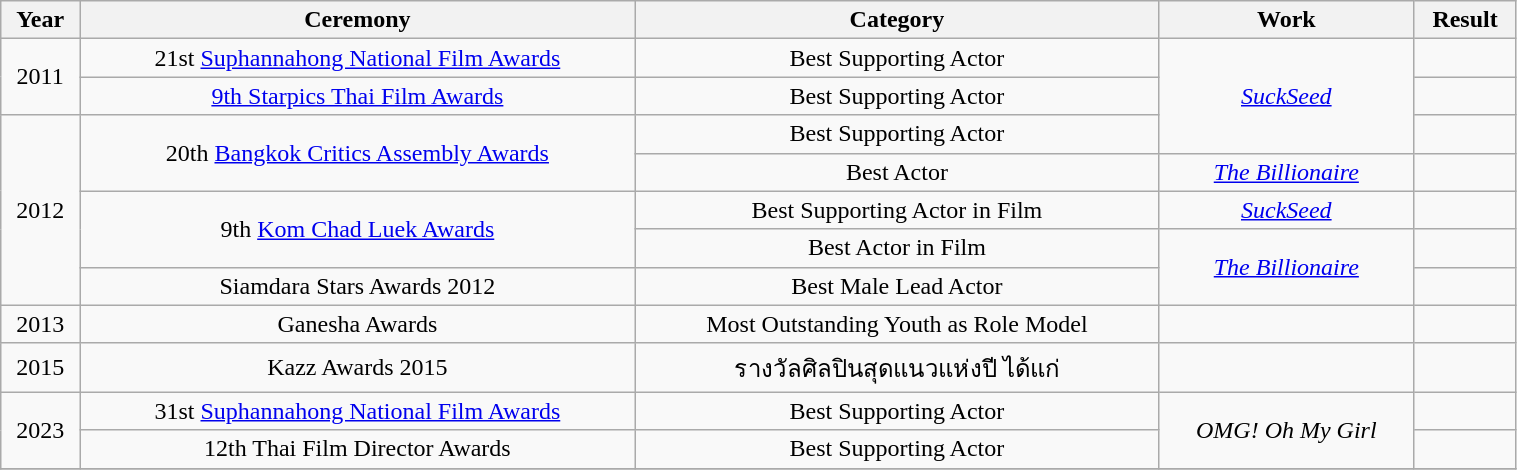<table class="wikitable" style="text-align:center; width:80%">
<tr>
<th>Year</th>
<th>Ceremony</th>
<th>Category</th>
<th>Work</th>
<th>Result</th>
</tr>
<tr>
<td rowspan=2>2011</td>
<td>21st <a href='#'>Suphannahong National Film Awards</a></td>
<td>Best Supporting Actor</td>
<td rowspan=3><em><a href='#'>SuckSeed</a></em></td>
<td></td>
</tr>
<tr>
<td><a href='#'>9th Starpics Thai Film Awards</a></td>
<td>Best Supporting Actor</td>
<td></td>
</tr>
<tr>
<td rowspan=5>2012</td>
<td rowspan=2>20th <a href='#'>Bangkok Critics Assembly Awards</a></td>
<td>Best Supporting Actor</td>
<td></td>
</tr>
<tr>
<td>Best Actor</td>
<td><em><a href='#'>The Billionaire</a></em></td>
<td></td>
</tr>
<tr>
<td rowspan=2>9th <a href='#'>Kom Chad Luek Awards</a></td>
<td>Best Supporting Actor in Film</td>
<td rowspan=1><em><a href='#'>SuckSeed</a></em></td>
<td></td>
</tr>
<tr>
<td>Best Actor in Film</td>
<td rowspan=2><em><a href='#'>The Billionaire</a></em></td>
<td></td>
</tr>
<tr>
<td>Siamdara Stars Awards 2012</td>
<td>Best Male Lead Actor</td>
<td></td>
</tr>
<tr>
<td>2013</td>
<td>Ganesha Awards</td>
<td>Most Outstanding Youth as Role Model</td>
<td></td>
<td></td>
</tr>
<tr>
<td>2015</td>
<td>Kazz Awards 2015</td>
<td>รางวัลศิลปินสุดแนวแห่งปี ได้แก่</td>
<td></td>
<td></td>
</tr>
<tr>
<td rowspan=2>2023</td>
<td>31st <a href='#'>Suphannahong National Film Awards</a></td>
<td>Best Supporting Actor</td>
<td rowspan=2><em>OMG! Oh My Girl</em></td>
<td></td>
</tr>
<tr>
<td>12th Thai Film Director Awards</td>
<td>Best Supporting Actor</td>
<td></td>
</tr>
<tr>
</tr>
</table>
